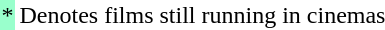<table class="wikidiv">
<tr>
<td style="text-align:left; background:#9fc;">*</td>
<td>Denotes films still running in cinemas</td>
</tr>
</table>
